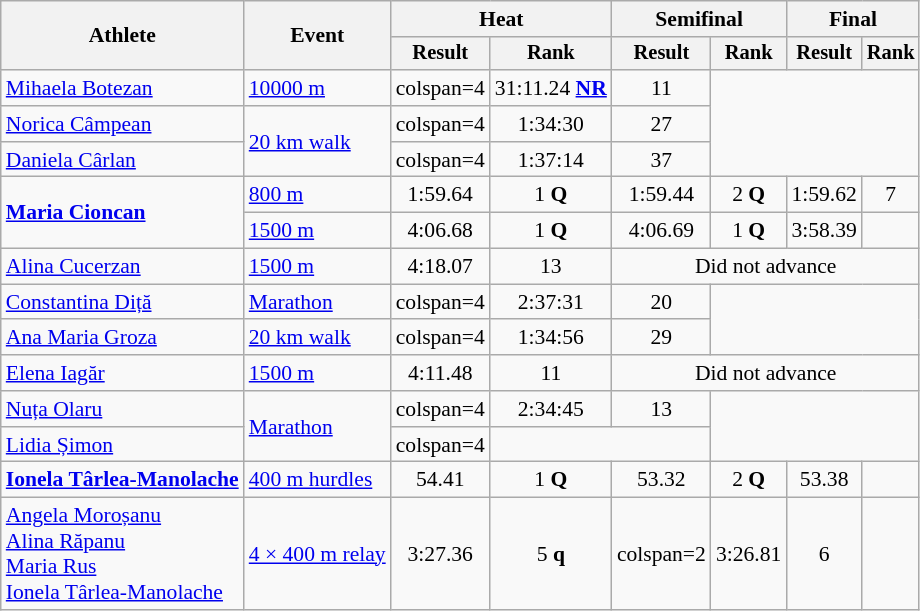<table class=wikitable style="font-size:90%">
<tr>
<th rowspan="2">Athlete</th>
<th rowspan="2">Event</th>
<th colspan="2">Heat</th>
<th colspan="2">Semifinal</th>
<th colspan="2">Final</th>
</tr>
<tr style="font-size:95%">
<th>Result</th>
<th>Rank</th>
<th>Result</th>
<th>Rank</th>
<th>Result</th>
<th>Rank</th>
</tr>
<tr align=center>
<td align=left><a href='#'>Mihaela Botezan</a></td>
<td align=left><a href='#'>10000 m</a></td>
<td>colspan=4 </td>
<td>31:11.24 <strong><a href='#'>NR</a></strong></td>
<td>11</td>
</tr>
<tr align=center>
<td align=left><a href='#'>Norica Câmpean</a></td>
<td align=left rowspan=2><a href='#'>20 km walk</a></td>
<td>colspan=4 </td>
<td>1:34:30</td>
<td>27</td>
</tr>
<tr align=center>
<td align=left><a href='#'>Daniela Cârlan</a></td>
<td>colspan=4 </td>
<td>1:37:14</td>
<td>37</td>
</tr>
<tr align=center>
<td align=left rowspan=2><strong><a href='#'>Maria Cioncan</a></strong></td>
<td align=left><a href='#'>800 m</a></td>
<td>1:59.64</td>
<td>1 <strong>Q</strong></td>
<td>1:59.44</td>
<td>2 <strong>Q</strong></td>
<td>1:59.62</td>
<td>7</td>
</tr>
<tr align=center>
<td align=left><a href='#'>1500 m</a></td>
<td>4:06.68</td>
<td>1 <strong>Q</strong></td>
<td>4:06.69</td>
<td>1 <strong>Q</strong></td>
<td>3:58.39</td>
<td></td>
</tr>
<tr align=center>
<td align=left><a href='#'>Alina Cucerzan</a></td>
<td align=left><a href='#'>1500 m</a></td>
<td>4:18.07</td>
<td>13</td>
<td colspan=4>Did not advance</td>
</tr>
<tr align=center>
<td align=left><a href='#'>Constantina Diță</a></td>
<td align=left><a href='#'>Marathon</a></td>
<td>colspan=4 </td>
<td>2:37:31</td>
<td>20</td>
</tr>
<tr align=center>
<td align=left><a href='#'>Ana Maria Groza</a></td>
<td align=left><a href='#'>20 km walk</a></td>
<td>colspan=4 </td>
<td>1:34:56</td>
<td>29</td>
</tr>
<tr align=center>
<td align=left><a href='#'>Elena Iagăr</a></td>
<td align=left><a href='#'>1500 m</a></td>
<td>4:11.48</td>
<td>11</td>
<td colspan=4>Did not advance</td>
</tr>
<tr align=center>
<td align=left><a href='#'>Nuța Olaru</a></td>
<td align=left rowspan=2><a href='#'>Marathon</a></td>
<td>colspan=4 </td>
<td>2:34:45</td>
<td>13</td>
</tr>
<tr align=center>
<td align=left><a href='#'>Lidia Șimon</a></td>
<td>colspan=4 </td>
<td colspan=2></td>
</tr>
<tr align=center>
<td align=left><strong><a href='#'>Ionela Târlea-Manolache</a></strong></td>
<td align=left><a href='#'>400 m hurdles</a></td>
<td>54.41</td>
<td>1 <strong>Q</strong></td>
<td>53.32</td>
<td>2 <strong>Q</strong></td>
<td>53.38</td>
<td></td>
</tr>
<tr align=center>
<td align=left><a href='#'>Angela Moroșanu</a><br><a href='#'>Alina Răpanu</a><br><a href='#'>Maria Rus</a><br><a href='#'>Ionela Târlea-Manolache</a></td>
<td align=left><a href='#'>4 × 400 m relay</a></td>
<td>3:27.36</td>
<td>5 <strong>q</strong></td>
<td>colspan=2 </td>
<td>3:26.81</td>
<td>6</td>
</tr>
</table>
